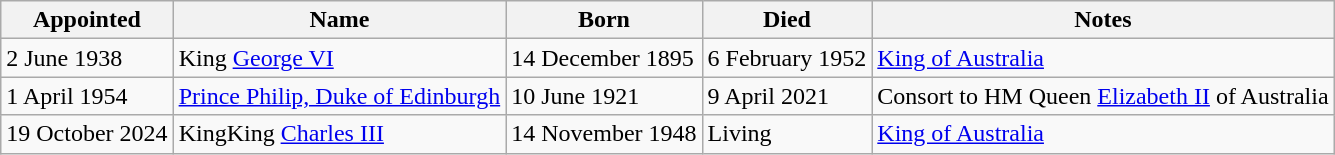<table class="wikitable sortable">
<tr>
<th>Appointed</th>
<th>Name<br></th>
<th>Born<br></th>
<th>Died<br></th>
<th>Notes</th>
</tr>
<tr>
<td>2 June 1938</td>
<td>King <a href='#'>George VI</a></td>
<td>14 December 1895</td>
<td>6 February 1952</td>
<td><a href='#'>King of Australia</a></td>
</tr>
<tr>
<td>1 April 1954</td>
<td><a href='#'>Prince Philip, Duke of Edinburgh</a></td>
<td>10 June 1921</td>
<td>9 April 2021</td>
<td>Consort to HM Queen <a href='#'>Elizabeth II</a> of Australia</td>
</tr>
<tr>
<td>19 October 2024</td>
<td><span>King</span>King <a href='#'>Charles III</a></td>
<td>14 November 1948</td>
<td>Living</td>
<td><a href='#'>King of Australia</a></td>
</tr>
</table>
